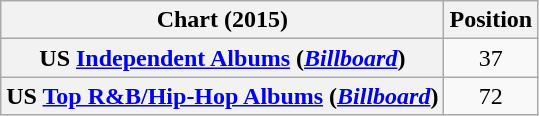<table class="wikitable sortable plainrowheaders" style="text-align:center">
<tr>
<th scope="col">Chart (2015)</th>
<th scope="col">Position</th>
</tr>
<tr>
<th scope="row">US <a href='#'>Independent Albums</a> (<em><a href='#'>Billboard</a></em>)</th>
<td style="text-align:center;">37</td>
</tr>
<tr>
<th scope="row">US <a href='#'>Top R&B/Hip-Hop Albums</a> (<em><a href='#'>Billboard</a></em>)</th>
<td style="text-align:center;">72</td>
</tr>
</table>
